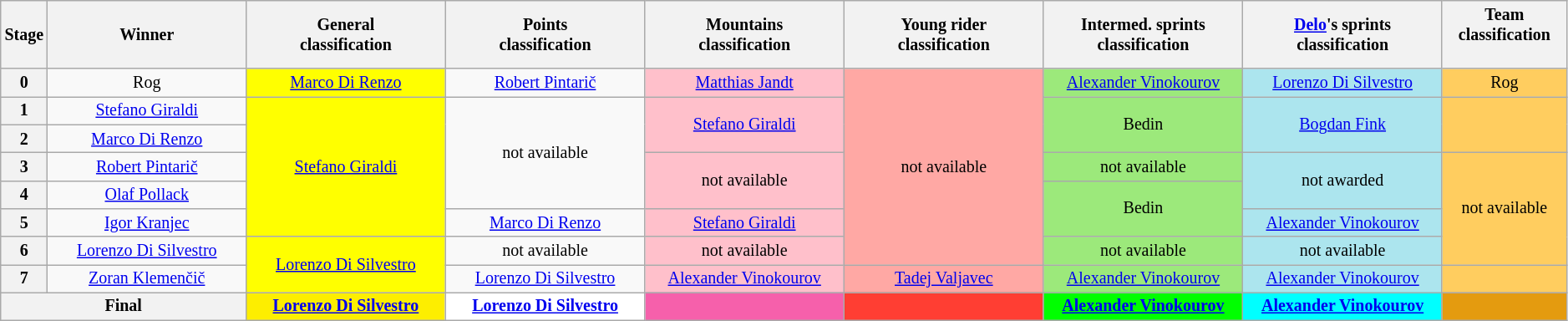<table class="wikitable" style="text-align: center; font-size:smaller;">
<tr>
<th style="width:1%;">Stage</th>
<th style="width:13%;">Winner</th>
<th style="width:13%;">General<br>classification<br></th>
<th style="width:13%;">Points<br>classification<br></th>
<th style="width:13%;">Mountains<br>classification<br></th>
<th style="width:13%;">Young rider<br>classification<br></th>
<th style="width:13%;">Intermed. sprints<br>classification<br></th>
<th style="width:13%;"><a href='#'>Delo</a>'s sprints<br>classification<br></th>
<th style="width:13%;">Team<br>classification<br><br></th>
</tr>
<tr>
<th>0</th>
<td>Rog</td>
<td style="background:yellow;"><a href='#'>Marco Di Renzo</a></td>
<td><a href='#'>Robert Pintarič</a></td>
<td style="background:pink;"><a href='#'>Matthias Jandt</a></td>
<td style="background:#FFA8A4;" rowspan=7>not available</td>
<td style="background:#9CE97B;"><a href='#'>Alexander Vinokourov</a></td>
<td style="background:#ACE5EE;"><a href='#'>Lorenzo Di Silvestro</a></td>
<td style="background:#FFCD5F;">Rog</td>
</tr>
<tr>
<th>1</th>
<td><a href='#'>Stefano Giraldi</a></td>
<td style="background:yellow;" rowspan=5><a href='#'>Stefano Giraldi</a></td>
<td rowspan=4>not available</td>
<td style="background:pink;" rowspan=2><a href='#'>Stefano Giraldi</a></td>
<td style="background:#9CE97B;" rowspan=2>Bedin</td>
<td style="background:#ACE5EE;" rowspan=2><a href='#'>Bogdan Fink</a></td>
<td style="background:#FFCD5F;" rowspan=2></td>
</tr>
<tr>
<th>2</th>
<td><a href='#'>Marco Di Renzo</a></td>
</tr>
<tr>
<th>3</th>
<td><a href='#'>Robert Pintarič</a></td>
<td style="background:pink;" rowspan=2>not available</td>
<td style="background:#9CE97B;">not available</td>
<td style="background:#ACE5EE;" rowspan=2>not awarded</td>
<td style="background:#FFCD5F;" rowspan=4>not available</td>
</tr>
<tr>
<th>4</th>
<td><a href='#'>Olaf Pollack</a></td>
<td style="background:#9CE97B;" rowspan=2>Bedin</td>
</tr>
<tr>
<th>5</th>
<td><a href='#'>Igor Kranjec</a></td>
<td><a href='#'>Marco Di Renzo</a></td>
<td style="background:pink;"><a href='#'>Stefano Giraldi</a></td>
<td style="background:#ACE5EE;"><a href='#'>Alexander Vinokourov</a></td>
</tr>
<tr>
<th>6</th>
<td><a href='#'>Lorenzo Di Silvestro</a></td>
<td style="background:yellow;" rowspan=2><a href='#'>Lorenzo Di Silvestro</a></td>
<td>not available</td>
<td style="background:pink;">not available</td>
<td style="background:#9CE97B;">not available</td>
<td style="background:#ACE5EE;">not available</td>
</tr>
<tr>
<th>7</th>
<td><a href='#'>Zoran Klemenčič</a></td>
<td><a href='#'>Lorenzo Di Silvestro</a></td>
<td style="background:pink;"><a href='#'>Alexander Vinokourov</a></td>
<td style="background:#FFA8A4;"><a href='#'>Tadej Valjavec</a></td>
<td style="background:#9CE97B;"><a href='#'>Alexander Vinokourov</a></td>
<td style="background:#ACE5EE;"><a href='#'>Alexander Vinokourov</a></td>
<td style="background:#FFCD5F;"></td>
</tr>
<tr>
<th colspan=2><strong>Final</strong></th>
<th style="background:#FDEE00;"><a href='#'>Lorenzo Di Silvestro</a></th>
<th style="background:white;"><a href='#'>Lorenzo Di Silvestro</a></th>
<th style="background:#F660AB;"></th>
<th style="background:#FF3E33;"></th>
<th style="background:#00FF00;"><a href='#'>Alexander Vinokourov</a></th>
<th style="background:#00FFFF;"><a href='#'>Alexander Vinokourov</a></th>
<th style="background:#E49B0F;"></th>
</tr>
</table>
